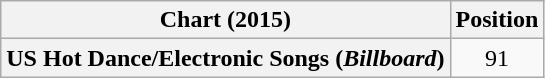<table class="wikitable plainrowheaders" style="text-align:center">
<tr>
<th scope="col">Chart (2015)</th>
<th scope="col">Position</th>
</tr>
<tr>
<th scope="row">US Hot Dance/Electronic Songs (<em>Billboard</em>)</th>
<td>91</td>
</tr>
</table>
